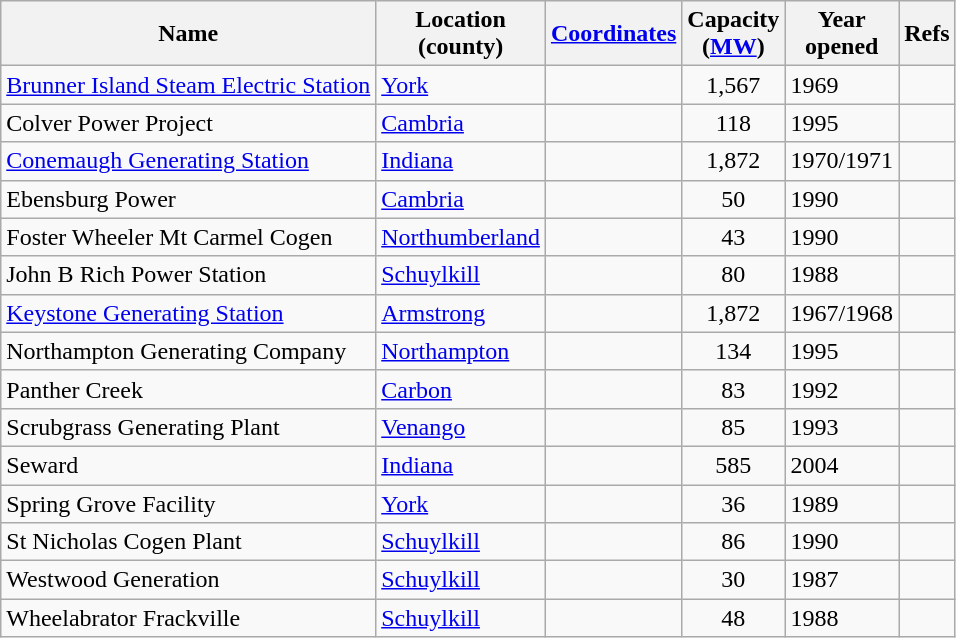<table class="wikitable sortable">
<tr>
<th>Name</th>
<th>Location<br>(county)</th>
<th><a href='#'>Coordinates</a></th>
<th>Capacity<br>(<a href='#'>MW</a>)</th>
<th>Year<br>opened</th>
<th>Refs</th>
</tr>
<tr>
<td><a href='#'>Brunner Island Steam Electric Station</a></td>
<td><a href='#'>York</a></td>
<td></td>
<td align="center">1,567</td>
<td>1969</td>
<td></td>
</tr>
<tr>
<td>Colver Power Project</td>
<td><a href='#'>Cambria</a></td>
<td></td>
<td align="center">118</td>
<td>1995</td>
<td></td>
</tr>
<tr>
<td><a href='#'>Conemaugh Generating Station</a></td>
<td><a href='#'>Indiana</a></td>
<td></td>
<td align="center">1,872</td>
<td>1970/1971</td>
<td></td>
</tr>
<tr>
<td>Ebensburg Power</td>
<td><a href='#'>Cambria</a></td>
<td></td>
<td align="center">50</td>
<td>1990</td>
<td></td>
</tr>
<tr>
<td>Foster Wheeler Mt Carmel Cogen</td>
<td><a href='#'>Northumberland</a></td>
<td></td>
<td align="center">43</td>
<td>1990</td>
<td></td>
</tr>
<tr>
<td>John B Rich Power Station</td>
<td><a href='#'>Schuylkill</a></td>
<td></td>
<td align="center">80</td>
<td>1988</td>
<td></td>
</tr>
<tr>
<td><a href='#'>Keystone Generating Station</a></td>
<td><a href='#'>Armstrong</a></td>
<td></td>
<td align="center">1,872</td>
<td>1967/1968</td>
<td></td>
</tr>
<tr>
<td>Northampton Generating Company</td>
<td><a href='#'>Northampton</a></td>
<td></td>
<td align="center">134</td>
<td>1995</td>
<td></td>
</tr>
<tr>
<td>Panther Creek</td>
<td><a href='#'>Carbon</a></td>
<td></td>
<td align="center">83</td>
<td>1992</td>
<td></td>
</tr>
<tr>
<td>Scrubgrass Generating Plant</td>
<td><a href='#'>Venango</a></td>
<td></td>
<td align="center">85</td>
<td>1993</td>
<td></td>
</tr>
<tr>
<td>Seward</td>
<td><a href='#'>Indiana</a></td>
<td></td>
<td align="center">585</td>
<td>2004</td>
<td></td>
</tr>
<tr>
<td>Spring Grove Facility</td>
<td><a href='#'>York</a></td>
<td></td>
<td align="center">36</td>
<td>1989</td>
<td></td>
</tr>
<tr>
<td>St Nicholas Cogen Plant</td>
<td><a href='#'>Schuylkill</a></td>
<td></td>
<td align="center">86</td>
<td>1990</td>
<td></td>
</tr>
<tr>
<td>Westwood Generation</td>
<td><a href='#'>Schuylkill</a></td>
<td></td>
<td align="center">30</td>
<td>1987</td>
<td></td>
</tr>
<tr>
<td>Wheelabrator Frackville</td>
<td><a href='#'>Schuylkill</a></td>
<td></td>
<td align="center">48</td>
<td>1988</td>
<td></td>
</tr>
</table>
